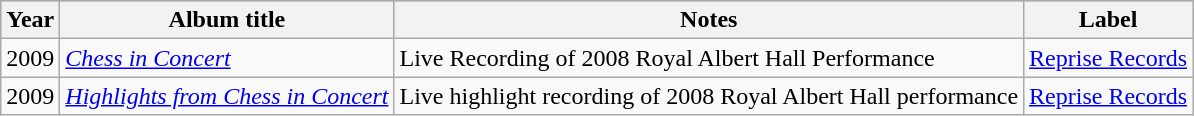<table class="wikitable">
<tr style="background:#b0c4de; text-align:left;">
<th>Year</th>
<th>Album title</th>
<th>Notes</th>
<th>Label</th>
</tr>
<tr>
<td>2009</td>
<td><em><a href='#'>Chess in Concert</a></em></td>
<td>Live Recording of 2008 Royal Albert Hall Performance</td>
<td><a href='#'>Reprise Records</a></td>
</tr>
<tr>
<td>2009</td>
<td><em><a href='#'>Highlights from Chess in Concert</a></em></td>
<td>Live highlight recording of 2008 Royal Albert Hall performance</td>
<td><a href='#'>Reprise Records</a></td>
</tr>
</table>
